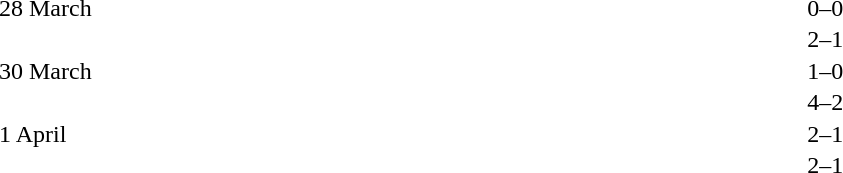<table cellspacing=1 width=70%>
<tr>
<th width=25%></th>
<th width=30%></th>
<th width=15%></th>
<th width=30%></th>
</tr>
<tr>
<td>28 March</td>
<td align=right></td>
<td align=center>0–0</td>
<td></td>
</tr>
<tr>
<td></td>
<td align=right></td>
<td align=center>2–1</td>
<td></td>
</tr>
<tr>
<td>30 March</td>
<td align=right></td>
<td align=center>1–0</td>
<td></td>
</tr>
<tr>
<td></td>
<td align=right></td>
<td align=center>4–2</td>
<td></td>
</tr>
<tr>
<td>1 April</td>
<td align=right></td>
<td align=center>2–1</td>
<td></td>
</tr>
<tr>
<td></td>
<td align=right></td>
<td align=center>2–1</td>
<td></td>
</tr>
</table>
